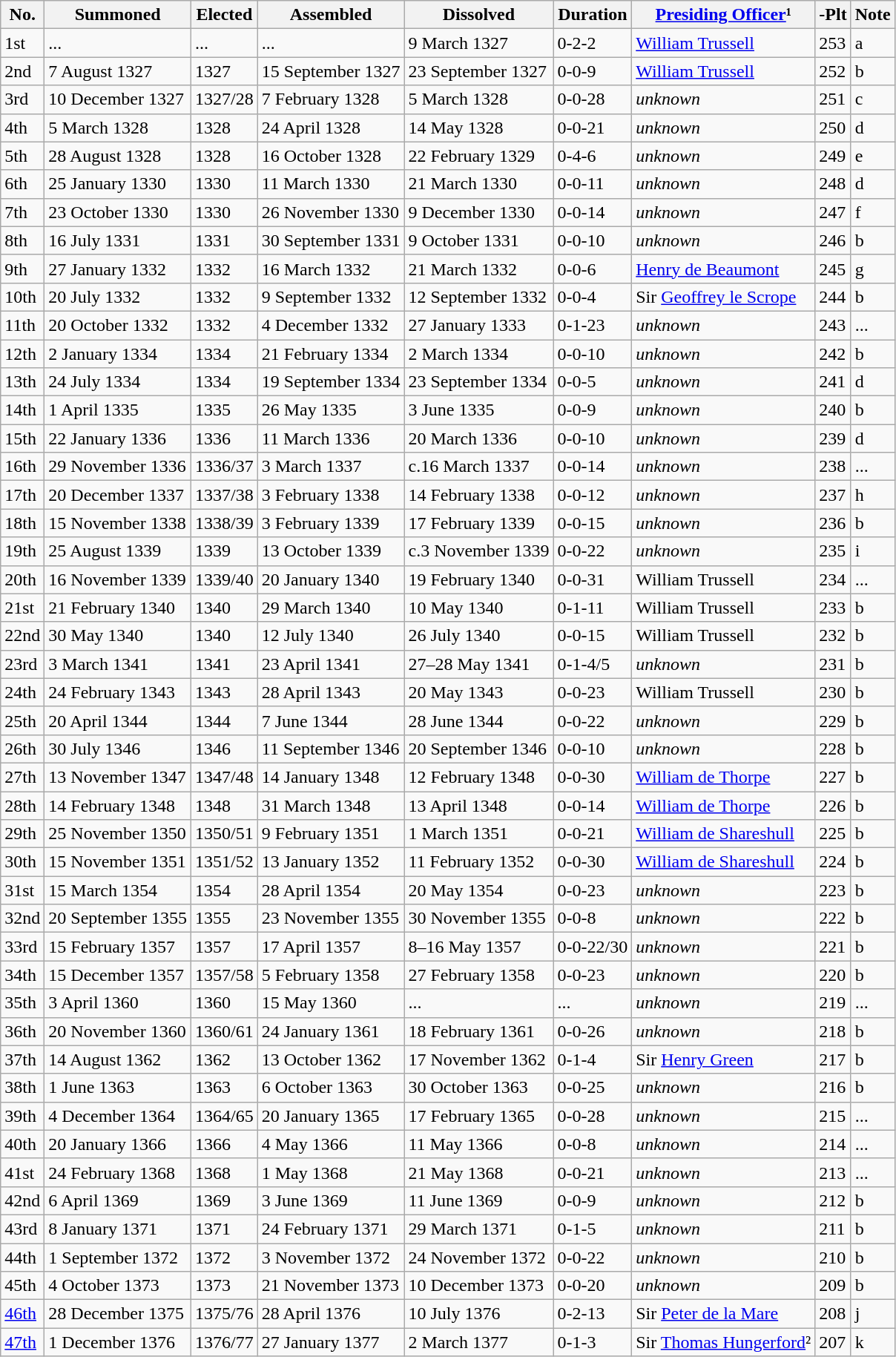<table class="wikitable">
<tr>
<th>No.</th>
<th>Summoned</th>
<th>Elected</th>
<th>Assembled</th>
<th>Dissolved</th>
<th>Duration</th>
<th><a href='#'>Presiding Officer</a>¹</th>
<th>-Plt</th>
<th>Note</th>
</tr>
<tr>
<td>1st</td>
<td>...</td>
<td>...</td>
<td>...</td>
<td>9 March 1327</td>
<td>0-2-2</td>
<td><a href='#'>William Trussell</a></td>
<td>253</td>
<td>a</td>
</tr>
<tr>
<td>2nd</td>
<td>7 August 1327</td>
<td>1327</td>
<td>15 September 1327</td>
<td>23 September 1327</td>
<td>0-0-9</td>
<td><a href='#'>William Trussell</a></td>
<td>252</td>
<td>b</td>
</tr>
<tr>
<td>3rd</td>
<td>10 December 1327</td>
<td>1327/28</td>
<td>7 February 1328</td>
<td>5 March 1328</td>
<td>0-0-28</td>
<td><em>unknown</em></td>
<td>251</td>
<td>c</td>
</tr>
<tr>
<td>4th</td>
<td>5 March 1328</td>
<td>1328</td>
<td>24 April 1328</td>
<td>14 May 1328</td>
<td>0-0-21</td>
<td><em>unknown</em></td>
<td>250</td>
<td>d</td>
</tr>
<tr>
<td>5th</td>
<td>28 August 1328</td>
<td>1328</td>
<td>16 October 1328</td>
<td>22 February 1329</td>
<td>0-4-6</td>
<td><em>unknown</em></td>
<td>249</td>
<td>e</td>
</tr>
<tr>
<td>6th</td>
<td>25 January 1330</td>
<td>1330</td>
<td>11 March 1330</td>
<td>21 March 1330</td>
<td>0-0-11</td>
<td><em>unknown</em></td>
<td>248</td>
<td>d</td>
</tr>
<tr>
<td>7th</td>
<td>23 October 1330</td>
<td>1330</td>
<td>26 November 1330</td>
<td>9 December 1330</td>
<td>0-0-14</td>
<td><em>unknown</em></td>
<td>247</td>
<td>f</td>
</tr>
<tr>
<td>8th</td>
<td>16 July 1331</td>
<td>1331</td>
<td>30 September 1331</td>
<td>9 October 1331</td>
<td>0-0-10</td>
<td><em>unknown</em></td>
<td>246</td>
<td>b</td>
</tr>
<tr>
<td>9th</td>
<td>27 January 1332</td>
<td>1332</td>
<td>16 March 1332</td>
<td>21 March 1332</td>
<td>0-0-6</td>
<td><a href='#'>Henry de Beaumont</a></td>
<td>245</td>
<td>g</td>
</tr>
<tr>
<td>10th</td>
<td>20 July 1332</td>
<td>1332</td>
<td>9 September 1332</td>
<td>12 September 1332</td>
<td>0-0-4</td>
<td>Sir <a href='#'>Geoffrey le Scrope</a></td>
<td>244</td>
<td>b</td>
</tr>
<tr>
<td>11th</td>
<td>20 October 1332</td>
<td>1332</td>
<td>4 December 1332</td>
<td>27 January 1333</td>
<td>0-1-23</td>
<td><em>unknown</em></td>
<td>243</td>
<td>...</td>
</tr>
<tr>
<td>12th</td>
<td>2 January 1334</td>
<td>1334</td>
<td>21 February 1334</td>
<td>2 March 1334</td>
<td>0-0-10</td>
<td><em>unknown</em></td>
<td>242</td>
<td>b</td>
</tr>
<tr>
<td>13th</td>
<td>24 July 1334</td>
<td>1334</td>
<td>19 September 1334</td>
<td>23 September 1334</td>
<td>0-0-5</td>
<td><em>unknown</em></td>
<td>241</td>
<td>d</td>
</tr>
<tr>
<td>14th</td>
<td>1 April 1335</td>
<td>1335</td>
<td>26 May 1335</td>
<td>3 June 1335</td>
<td>0-0-9</td>
<td><em>unknown</em></td>
<td>240</td>
<td>b</td>
</tr>
<tr>
<td>15th</td>
<td>22 January 1336</td>
<td>1336</td>
<td>11 March 1336</td>
<td>20 March 1336</td>
<td>0-0-10</td>
<td><em>unknown</em></td>
<td>239</td>
<td>d</td>
</tr>
<tr>
<td>16th</td>
<td>29 November 1336</td>
<td>1336/37</td>
<td>3 March 1337</td>
<td>c.16 March 1337</td>
<td>0-0-14</td>
<td><em>unknown</em></td>
<td>238</td>
<td>...</td>
</tr>
<tr>
<td>17th</td>
<td>20 December 1337</td>
<td>1337/38</td>
<td>3 February 1338</td>
<td>14 February 1338</td>
<td>0-0-12</td>
<td><em>unknown</em></td>
<td>237</td>
<td>h</td>
</tr>
<tr>
<td>18th</td>
<td>15 November 1338</td>
<td>1338/39</td>
<td>3 February 1339</td>
<td>17 February 1339</td>
<td>0-0-15</td>
<td><em>unknown</em></td>
<td>236</td>
<td>b</td>
</tr>
<tr>
<td>19th</td>
<td>25 August 1339</td>
<td>1339</td>
<td>13 October 1339</td>
<td>c.3 November 1339</td>
<td>0-0-22</td>
<td><em>unknown</em></td>
<td>235</td>
<td>i</td>
</tr>
<tr>
<td>20th</td>
<td>16 November 1339</td>
<td>1339/40</td>
<td>20 January 1340</td>
<td>19 February 1340</td>
<td>0-0-31</td>
<td>William Trussell</td>
<td>234</td>
<td>...</td>
</tr>
<tr>
<td>21st</td>
<td>21 February 1340</td>
<td>1340</td>
<td>29 March 1340</td>
<td>10 May 1340</td>
<td>0-1-11</td>
<td>William Trussell</td>
<td>233</td>
<td>b</td>
</tr>
<tr>
<td>22nd</td>
<td>30 May 1340</td>
<td>1340</td>
<td>12 July 1340</td>
<td>26 July 1340</td>
<td>0-0-15</td>
<td>William Trussell</td>
<td>232</td>
<td>b</td>
</tr>
<tr>
<td>23rd</td>
<td>3 March 1341</td>
<td>1341</td>
<td>23 April 1341</td>
<td>27–28 May 1341</td>
<td>0-1-4/5</td>
<td><em>unknown</em></td>
<td>231</td>
<td>b</td>
</tr>
<tr>
<td>24th</td>
<td>24 February 1343</td>
<td>1343</td>
<td>28 April 1343</td>
<td>20 May 1343</td>
<td>0-0-23</td>
<td>William Trussell</td>
<td>230</td>
<td>b</td>
</tr>
<tr>
<td>25th</td>
<td>20 April 1344</td>
<td>1344</td>
<td>7 June 1344</td>
<td>28 June 1344</td>
<td>0-0-22</td>
<td><em>unknown</em></td>
<td>229</td>
<td>b</td>
</tr>
<tr>
<td>26th</td>
<td>30 July 1346</td>
<td>1346</td>
<td>11 September 1346</td>
<td>20 September 1346</td>
<td>0-0-10</td>
<td><em>unknown</em></td>
<td>228</td>
<td>b</td>
</tr>
<tr>
<td>27th</td>
<td>13 November 1347</td>
<td>1347/48</td>
<td>14 January 1348</td>
<td>12 February 1348</td>
<td>0-0-30</td>
<td><a href='#'>William de Thorpe</a></td>
<td>227</td>
<td>b</td>
</tr>
<tr>
<td>28th</td>
<td>14 February 1348</td>
<td>1348</td>
<td>31 March 1348</td>
<td>13 April 1348</td>
<td>0-0-14</td>
<td><a href='#'>William de Thorpe</a></td>
<td>226</td>
<td>b</td>
</tr>
<tr>
<td>29th</td>
<td>25 November 1350</td>
<td>1350/51</td>
<td>9 February 1351</td>
<td>1 March 1351</td>
<td>0-0-21</td>
<td><a href='#'>William de Shareshull</a></td>
<td>225</td>
<td>b</td>
</tr>
<tr>
<td>30th</td>
<td>15 November 1351</td>
<td>1351/52</td>
<td>13 January 1352</td>
<td>11 February 1352</td>
<td>0-0-30</td>
<td><a href='#'>William de Shareshull</a></td>
<td>224</td>
<td>b</td>
</tr>
<tr>
<td>31st</td>
<td>15 March 1354</td>
<td>1354</td>
<td>28 April 1354</td>
<td>20 May 1354</td>
<td>0-0-23</td>
<td><em>unknown</em></td>
<td>223</td>
<td>b</td>
</tr>
<tr>
<td>32nd</td>
<td>20 September 1355</td>
<td>1355</td>
<td>23 November 1355</td>
<td>30 November 1355</td>
<td>0-0-8</td>
<td><em>unknown</em></td>
<td>222</td>
<td>b</td>
</tr>
<tr>
<td>33rd</td>
<td>15 February 1357</td>
<td>1357</td>
<td>17 April 1357</td>
<td>8–16 May 1357</td>
<td>0-0-22/30</td>
<td><em>unknown</em></td>
<td>221</td>
<td>b</td>
</tr>
<tr>
<td>34th</td>
<td>15 December 1357</td>
<td>1357/58</td>
<td>5 February 1358</td>
<td>27 February 1358</td>
<td>0-0-23</td>
<td><em>unknown</em></td>
<td>220</td>
<td>b</td>
</tr>
<tr>
<td>35th</td>
<td>3 April 1360</td>
<td>1360</td>
<td>15 May 1360</td>
<td>...</td>
<td>...</td>
<td><em>unknown</em></td>
<td>219</td>
<td>...</td>
</tr>
<tr>
<td>36th</td>
<td>20 November 1360</td>
<td>1360/61</td>
<td>24 January 1361</td>
<td>18 February 1361</td>
<td>0-0-26</td>
<td><em>unknown</em></td>
<td>218</td>
<td>b</td>
</tr>
<tr>
<td>37th</td>
<td>14 August 1362</td>
<td>1362</td>
<td>13 October 1362</td>
<td>17 November 1362</td>
<td>0-1-4</td>
<td>Sir <a href='#'>Henry Green</a></td>
<td>217</td>
<td>b</td>
</tr>
<tr>
<td>38th</td>
<td>1 June 1363</td>
<td>1363</td>
<td>6 October 1363</td>
<td>30 October 1363</td>
<td>0-0-25</td>
<td><em>unknown</em></td>
<td>216</td>
<td>b</td>
</tr>
<tr>
<td>39th</td>
<td>4 December 1364</td>
<td>1364/65</td>
<td>20 January 1365</td>
<td>17 February 1365</td>
<td>0-0-28</td>
<td><em>unknown</em></td>
<td>215</td>
<td>...</td>
</tr>
<tr>
<td>40th</td>
<td>20 January 1366</td>
<td>1366</td>
<td>4 May 1366</td>
<td>11 May 1366</td>
<td>0-0-8</td>
<td><em>unknown</em></td>
<td>214</td>
<td>...</td>
</tr>
<tr>
<td>41st</td>
<td>24 February 1368</td>
<td>1368</td>
<td>1 May 1368</td>
<td>21 May 1368</td>
<td>0-0-21</td>
<td><em>unknown</em></td>
<td>213</td>
<td>...</td>
</tr>
<tr>
<td>42nd</td>
<td>6 April 1369</td>
<td>1369</td>
<td>3 June 1369</td>
<td>11 June 1369</td>
<td>0-0-9</td>
<td><em>unknown</em></td>
<td>212</td>
<td>b</td>
</tr>
<tr>
<td>43rd</td>
<td>8 January 1371</td>
<td>1371</td>
<td>24 February 1371</td>
<td>29 March 1371</td>
<td>0-1-5</td>
<td><em>unknown</em></td>
<td>211</td>
<td>b</td>
</tr>
<tr>
<td>44th</td>
<td>1 September 1372</td>
<td>1372</td>
<td>3 November 1372</td>
<td>24 November 1372</td>
<td>0-0-22</td>
<td><em>unknown</em></td>
<td>210</td>
<td>b</td>
</tr>
<tr>
<td>45th</td>
<td>4 October 1373</td>
<td>1373</td>
<td>21 November 1373</td>
<td>10 December 1373</td>
<td>0-0-20</td>
<td><em>unknown</em></td>
<td>209</td>
<td>b</td>
</tr>
<tr>
<td><a href='#'>46th</a></td>
<td>28 December 1375</td>
<td>1375/76</td>
<td>28 April 1376</td>
<td>10 July 1376</td>
<td>0-2-13</td>
<td>Sir <a href='#'>Peter de la Mare</a></td>
<td>208</td>
<td>j</td>
</tr>
<tr>
<td><a href='#'>47th</a></td>
<td>1 December 1376</td>
<td>1376/77</td>
<td>27 January 1377</td>
<td>2 March 1377</td>
<td>0-1-3</td>
<td>Sir <a href='#'>Thomas Hungerford</a>²</td>
<td>207</td>
<td>k</td>
</tr>
</table>
